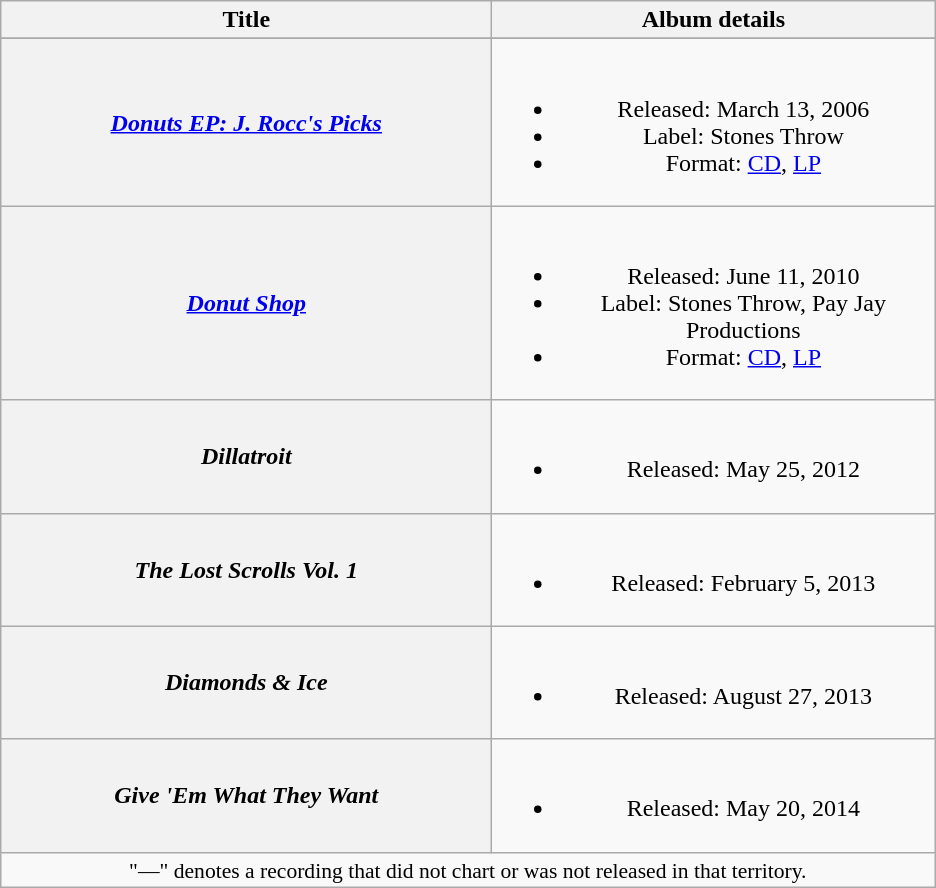<table class="wikitable plainrowheaders" style="text-align:center;">
<tr>
<th rowspan="1" scope="col" style="width:20em;">Title</th>
<th rowspan="1" scope="col" style="width:18em;">Album details</th>
</tr>
<tr>
</tr>
<tr>
<th scope="row"><em><a href='#'>Donuts EP: J. Rocc's Picks</a></em></th>
<td><br><ul><li>Released: March 13, 2006</li><li>Label: Stones Throw</li><li>Format: <a href='#'>CD</a>, <a href='#'>LP</a></li></ul></td>
</tr>
<tr>
<th scope="row"><em><a href='#'>Donut Shop</a></em></th>
<td><br><ul><li>Released: June 11, 2010</li><li>Label: Stones Throw, Pay Jay Productions</li><li>Format: <a href='#'>CD</a>, <a href='#'>LP</a></li></ul></td>
</tr>
<tr>
<th scope="row"><em>Dillatroit </em></th>
<td><br><ul><li>Released: May 25, 2012</li></ul></td>
</tr>
<tr>
<th scope="row"><em>The Lost Scrolls Vol. 1</em></th>
<td><br><ul><li>Released: February 5, 2013</li></ul></td>
</tr>
<tr>
<th scope="row"><em>Diamonds & Ice</em></th>
<td><br><ul><li>Released: August 27, 2013</li></ul></td>
</tr>
<tr>
<th scope="row"><em>Give 'Em What They Want</em></th>
<td><br><ul><li>Released: May 20, 2014</li></ul></td>
</tr>
<tr>
<td colspan="9" style="font-size:90%">"—" denotes a recording that did not chart or was not released in that territory.</td>
</tr>
</table>
